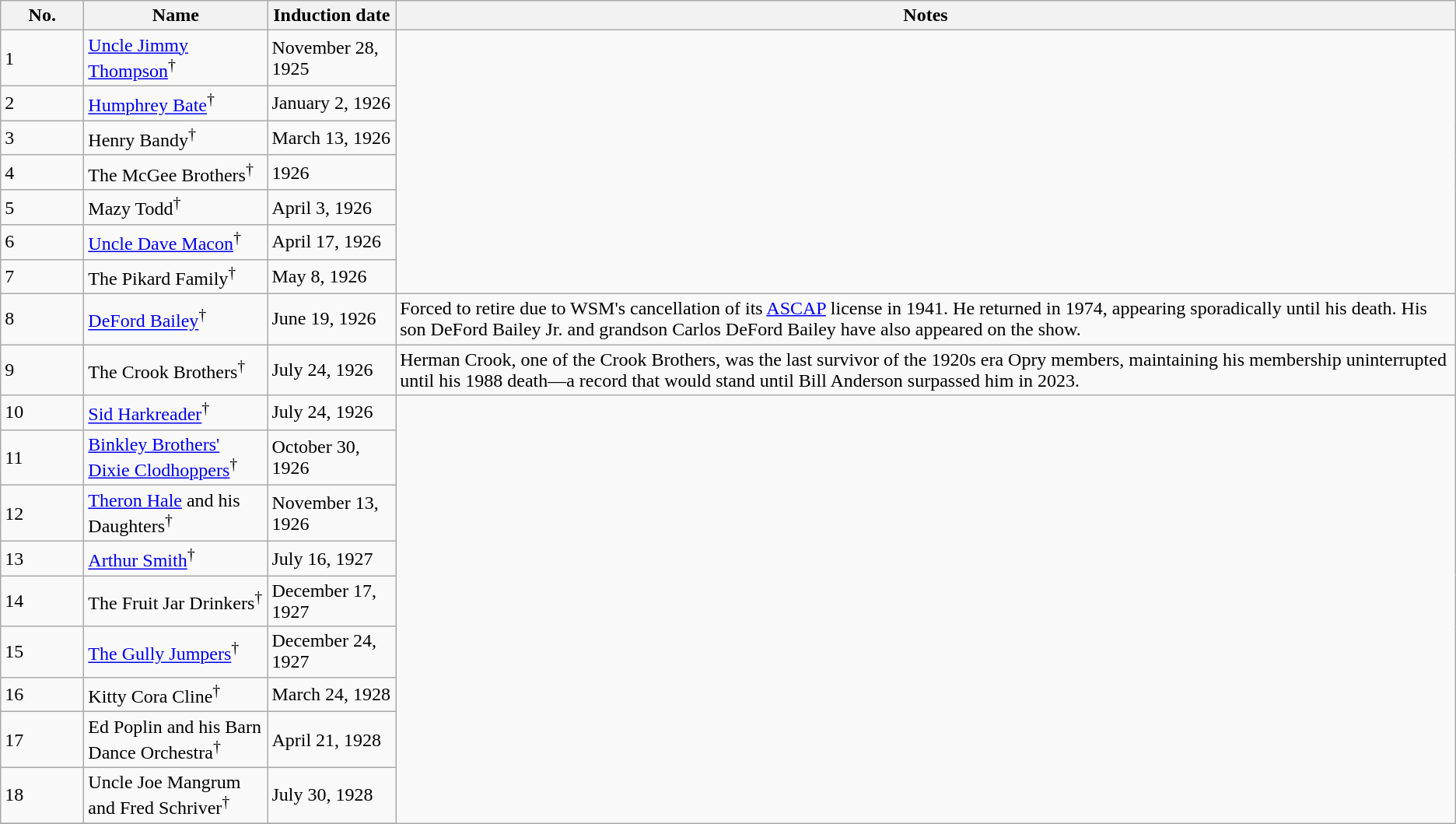<table class="wikitable sortable">
<tr>
<th scope="col" style="width:4em;">No.</th>
<th scope="col" style="width:150px;">Name</th>
<th scope="col" class="unsortable" >Induction date</th>
<th scope="col" class="unsortable">Notes</th>
</tr>
<tr>
<td>1</td>
<td><a href='#'>Uncle Jimmy Thompson</a><sup>†</sup></td>
<td>November 28, 1925</td>
</tr>
<tr>
<td>2</td>
<td><a href='#'>Humphrey Bate</a><sup>†</sup></td>
<td>January 2, 1926</td>
</tr>
<tr>
<td>3</td>
<td>Henry Bandy<sup>†</sup></td>
<td>March 13, 1926</td>
</tr>
<tr>
<td>4</td>
<td>The McGee Brothers<sup>†</sup></td>
<td>1926</td>
</tr>
<tr>
<td>5</td>
<td>Mazy Todd<sup>†</sup></td>
<td>April 3, 1926</td>
</tr>
<tr>
<td>6</td>
<td><a href='#'>Uncle Dave Macon</a><sup>†</sup></td>
<td>April 17, 1926</td>
</tr>
<tr>
<td>7</td>
<td>The Pikard Family<sup>†</sup></td>
<td>May 8, 1926</td>
</tr>
<tr>
<td>8</td>
<td><a href='#'>DeFord Bailey</a><sup>†</sup></td>
<td>June 19, 1926</td>
<td>Forced to retire due to WSM's cancellation of its <a href='#'>ASCAP</a> license in 1941. He returned in 1974, appearing sporadically until his death. His son DeFord Bailey Jr. and grandson Carlos DeFord Bailey have also appeared on the show.</td>
</tr>
<tr>
<td>9</td>
<td>The Crook Brothers<sup>†</sup></td>
<td>July 24, 1926</td>
<td>Herman Crook, one of the Crook Brothers, was the last survivor of the 1920s era Opry members, maintaining his membership uninterrupted until his 1988 death—a record that would stand until Bill Anderson surpassed him in 2023.</td>
</tr>
<tr>
<td>10</td>
<td><a href='#'>Sid Harkreader</a><sup>†</sup></td>
<td>July 24, 1926</td>
</tr>
<tr>
<td>11</td>
<td><a href='#'>Binkley Brothers' Dixie Clodhoppers</a><sup>†</sup></td>
<td>October 30, 1926</td>
</tr>
<tr>
<td>12</td>
<td><a href='#'>Theron Hale</a> and his Daughters<sup>†</sup></td>
<td>November 13, 1926</td>
</tr>
<tr>
<td>13</td>
<td><a href='#'>Arthur Smith</a><sup>†</sup></td>
<td>July 16, 1927</td>
</tr>
<tr>
<td>14</td>
<td>The Fruit Jar Drinkers<sup>†</sup></td>
<td>December 17, 1927</td>
</tr>
<tr>
<td>15</td>
<td><a href='#'>The Gully Jumpers</a><sup>†</sup></td>
<td>December 24, 1927</td>
</tr>
<tr>
<td>16</td>
<td>Kitty Cora Cline<sup>†</sup></td>
<td>March 24, 1928</td>
</tr>
<tr>
<td>17</td>
<td>Ed Poplin and his Barn Dance Orchestra<sup>†</sup></td>
<td>April 21, 1928</td>
</tr>
<tr>
<td>18</td>
<td>Uncle Joe Mangrum and Fred Schriver<sup>†</sup></td>
<td>July 30, 1928</td>
</tr>
<tr>
</tr>
</table>
